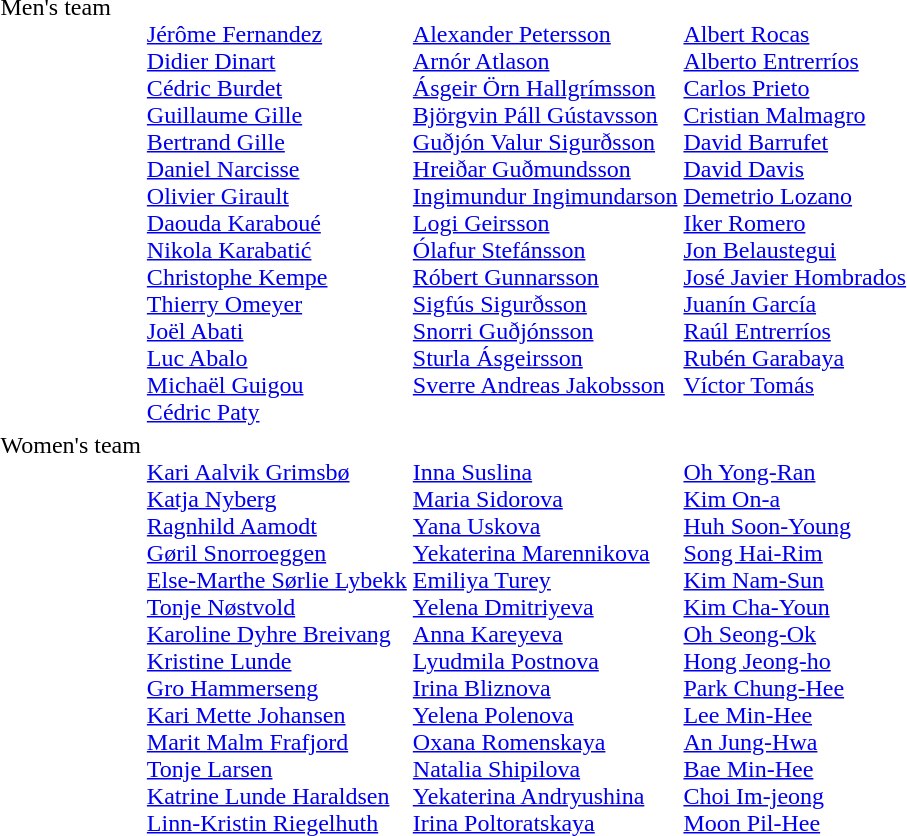<table>
<tr valign="top">
<td>Men's team<br></td>
<td><br><a href='#'>Jérôme Fernandez</a><br><a href='#'>Didier Dinart</a><br><a href='#'>Cédric Burdet</a><br> <a href='#'>Guillaume Gille</a><br> <a href='#'>Bertrand Gille</a><br><a href='#'>Daniel Narcisse</a><br><a href='#'>Olivier Girault</a><br><a href='#'>Daouda Karaboué</a><br><a href='#'>Nikola Karabatić</a><br><a href='#'>Christophe Kempe</a><br><a href='#'>Thierry Omeyer</a><br><a href='#'>Joël Abati</a><br><a href='#'>Luc Abalo</a><br><a href='#'>Michaël Guigou</a><br><a href='#'>Cédric Paty</a></td>
<td><br><a href='#'>Alexander Petersson</a><br><a href='#'>Arnór Atlason</a><br><a href='#'>Ásgeir Örn Hallgrímsson</a><br><a href='#'>Björgvin Páll Gústavsson</a><br><a href='#'>Guðjón Valur Sigurðsson</a><br><a href='#'>Hreiðar Guðmundsson</a><br><a href='#'>Ingimundur Ingimundarson</a><br><a href='#'>Logi Geirsson</a><br><a href='#'>Ólafur Stefánsson</a><br><a href='#'>Róbert Gunnarsson</a><br><a href='#'>Sigfús Sigurðsson</a><br><a href='#'>Snorri Guðjónsson</a><br><a href='#'>Sturla Ásgeirsson</a><br><a href='#'>Sverre Andreas Jakobsson</a></td>
<td><br><a href='#'>Albert Rocas</a><br><a href='#'>Alberto Entrerríos</a><br><a href='#'>Carlos Prieto</a><br><a href='#'>Cristian Malmagro</a><br><a href='#'>David Barrufet</a><br><a href='#'>David Davis</a><br><a href='#'>Demetrio Lozano</a><br><a href='#'>Iker Romero</a><br><a href='#'>Jon Belaustegui</a><br><a href='#'>José Javier Hombrados</a><br><a href='#'>Juanín García</a><br><a href='#'>Raúl Entrerríos</a><br><a href='#'>Rubén Garabaya</a><br><a href='#'>Víctor Tomás</a></td>
</tr>
<tr valign="top">
<td>Women's team<br></td>
<td><br><a href='#'>Kari Aalvik Grimsbø</a><br><a href='#'>Katja Nyberg</a><br><a href='#'>Ragnhild Aamodt</a><br><a href='#'>Gøril Snorroeggen</a><br><a href='#'>Else-Marthe Sørlie Lybekk</a><br><a href='#'>Tonje Nøstvold</a><br><a href='#'>Karoline Dyhre Breivang</a><br><a href='#'>Kristine Lunde</a><br><a href='#'>Gro Hammerseng</a><br><a href='#'>Kari Mette Johansen</a><br><a href='#'>Marit Malm Frafjord</a><br><a href='#'>Tonje Larsen</a><br><a href='#'>Katrine Lunde Haraldsen</a><br><a href='#'>Linn-Kristin Riegelhuth</a></td>
<td><br><a href='#'>Inna Suslina</a><br><a href='#'>Maria Sidorova</a><br><a href='#'>Yana Uskova</a><br><a href='#'>Yekaterina Marennikova</a><br><a href='#'>Emiliya Turey</a><br><a href='#'>Yelena Dmitriyeva</a><br><a href='#'>Anna Kareyeva</a><br><a href='#'>Lyudmila Postnova</a><br><a href='#'>Irina Bliznova</a><br><a href='#'>Yelena Polenova</a><br><a href='#'>Oxana Romenskaya</a><br><a href='#'>Natalia Shipilova</a><br><a href='#'>Yekaterina Andryushina</a><br><a href='#'>Irina Poltoratskaya</a></td>
<td><br><a href='#'>Oh Yong-Ran</a><br><a href='#'>Kim On-a</a><br><a href='#'>Huh Soon-Young</a><br><a href='#'>Song Hai-Rim</a><br><a href='#'>Kim Nam-Sun</a><br><a href='#'>Kim Cha-Youn</a><br><a href='#'>Oh Seong-Ok</a><br><a href='#'>Hong Jeong-ho</a><br><a href='#'>Park Chung-Hee</a><br><a href='#'>Lee Min-Hee</a><br><a href='#'>An Jung-Hwa</a><br><a href='#'>Bae Min-Hee</a><br><a href='#'>Choi Im-jeong</a><br><a href='#'>Moon Pil-Hee</a></td>
</tr>
</table>
